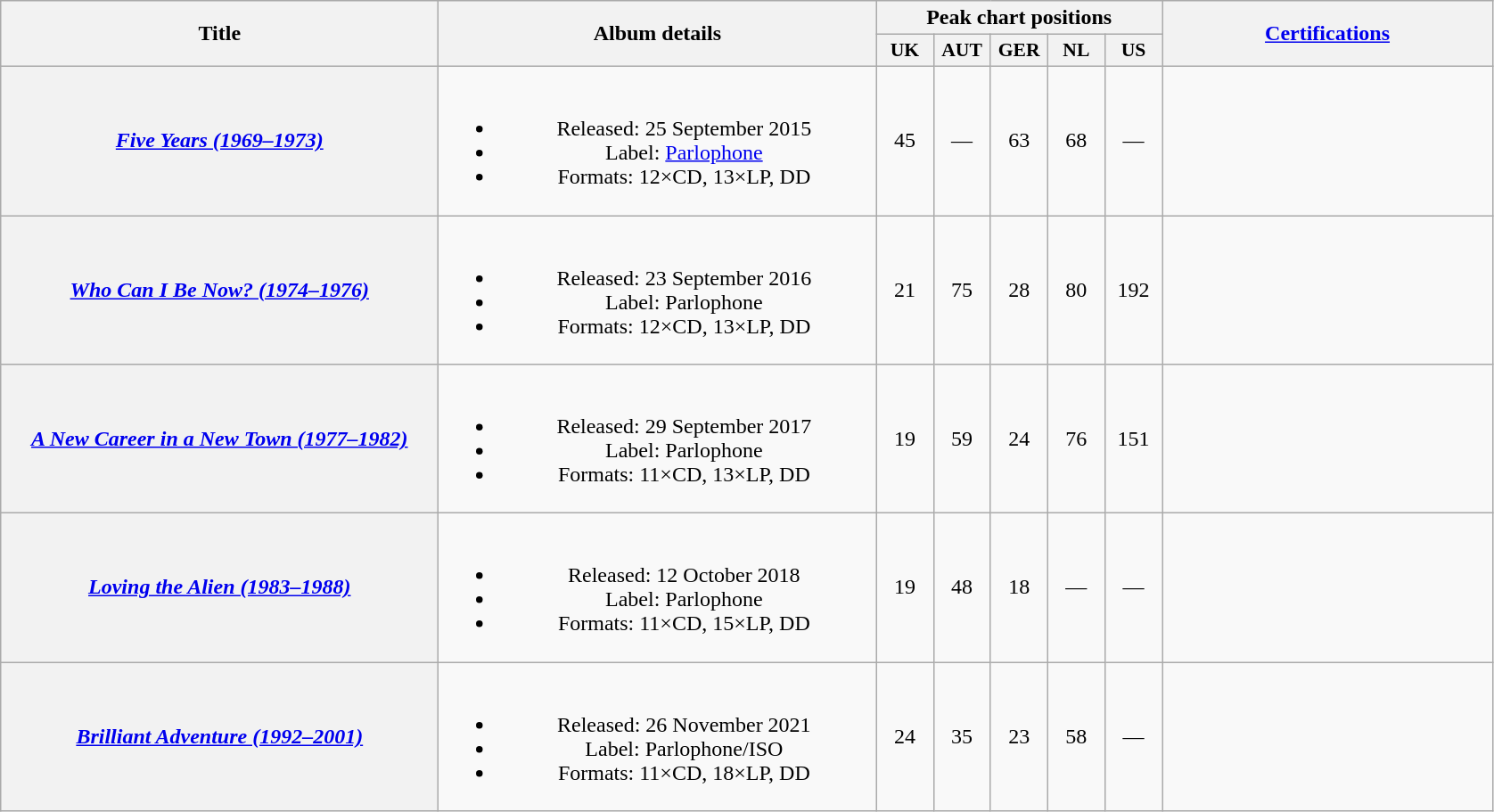<table class="wikitable plainrowheaders" style="text-align:center;">
<tr>
<th scope="col" rowspan="2" style="width:20em;">Title</th>
<th scope="col" rowspan="2" style="width:20em;">Album details</th>
<th scope="col" colspan="5">Peak chart positions</th>
<th scope="col" rowspan="2" style="width:15em;"><a href='#'>Certifications</a></th>
</tr>
<tr>
<th scope="col" style="width:2.5em;font-size:90%;">UK<br></th>
<th scope="col" style="width:2.5em;font-size:90%;">AUT<br></th>
<th scope="col" style="width:2.5em;font-size:90%;">GER<br></th>
<th scope="col" style="width:2.5em;font-size:90%;">NL<br></th>
<th scope="col" style="width:2.5em;font-size:90%;">US<br></th>
</tr>
<tr>
<th scope="row"><em><a href='#'>Five Years (1969–1973)</a></em></th>
<td><br><ul><li>Released: 25 September 2015</li><li>Label: <a href='#'>Parlophone</a></li><li>Formats: 12×CD, 13×LP, DD</li></ul></td>
<td>45</td>
<td>—</td>
<td>63</td>
<td>68</td>
<td>—</td>
<td></td>
</tr>
<tr>
<th scope="row"><em><a href='#'>Who Can I Be Now? (1974–1976)</a></em></th>
<td><br><ul><li>Released: 23 September 2016</li><li>Label: Parlophone</li><li>Formats: 12×CD, 13×LP, DD</li></ul></td>
<td>21</td>
<td>75</td>
<td>28</td>
<td>80</td>
<td>192</td>
<td></td>
</tr>
<tr>
<th scope="row"><em><a href='#'>A New Career in a New Town (1977–1982)</a></em></th>
<td><br><ul><li>Released: 29 September 2017</li><li>Label: Parlophone</li><li>Formats: 11×CD, 13×LP, DD</li></ul></td>
<td>19</td>
<td>59</td>
<td>24</td>
<td>76</td>
<td>151<br></td>
<td></td>
</tr>
<tr>
<th scope="row"><em><a href='#'>Loving the Alien (1983–1988)</a></em></th>
<td><br><ul><li>Released: 12 October 2018</li><li>Label: Parlophone</li><li>Formats: 11×CD, 15×LP, DD</li></ul></td>
<td>19</td>
<td>48</td>
<td>18</td>
<td>—</td>
<td>—</td>
<td></td>
</tr>
<tr>
<th scope="row"><em><a href='#'>Brilliant Adventure (1992–2001)</a></em></th>
<td><br><ul><li>Released: 26 November 2021</li><li>Label: Parlophone/ISO</li><li>Formats: 11×CD, 18×LP, DD</li></ul></td>
<td>24</td>
<td>35</td>
<td>23</td>
<td>58</td>
<td>—</td>
<td></td>
</tr>
</table>
